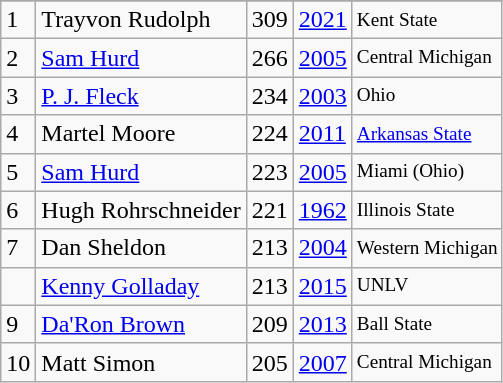<table class="wikitable">
<tr>
</tr>
<tr>
<td>1</td>
<td>Trayvon Rudolph</td>
<td>309</td>
<td><a href='#'>2021</a></td>
<td style="font-size:80%;">Kent State</td>
</tr>
<tr>
<td>2</td>
<td><a href='#'>Sam Hurd</a></td>
<td>266</td>
<td><a href='#'>2005</a></td>
<td style="font-size:80%;">Central Michigan</td>
</tr>
<tr>
<td>3</td>
<td><a href='#'>P. J. Fleck</a></td>
<td>234</td>
<td><a href='#'>2003</a></td>
<td style="font-size:80%;">Ohio</td>
</tr>
<tr>
<td>4</td>
<td>Martel Moore</td>
<td>224</td>
<td><a href='#'>2011</a></td>
<td style="font-size:80%;"><a href='#'>Arkansas State</a></td>
</tr>
<tr>
<td>5</td>
<td><a href='#'>Sam Hurd</a></td>
<td>223</td>
<td><a href='#'>2005</a></td>
<td style="font-size:80%;">Miami (Ohio)</td>
</tr>
<tr>
<td>6</td>
<td>Hugh Rohrschneider</td>
<td>221</td>
<td><a href='#'>1962</a></td>
<td style="font-size:80%;">Illinois State</td>
</tr>
<tr>
<td>7</td>
<td>Dan Sheldon</td>
<td>213</td>
<td><a href='#'>2004</a></td>
<td style="font-size:80%;">Western Michigan</td>
</tr>
<tr>
<td></td>
<td><a href='#'>Kenny Golladay</a></td>
<td>213</td>
<td><a href='#'>2015</a></td>
<td style="font-size:80%;">UNLV</td>
</tr>
<tr>
<td>9</td>
<td><a href='#'>Da'Ron Brown</a></td>
<td>209</td>
<td><a href='#'>2013</a></td>
<td style="font-size:80%;">Ball State</td>
</tr>
<tr>
<td>10</td>
<td>Matt Simon</td>
<td>205</td>
<td><a href='#'>2007</a></td>
<td style="font-size:80%;">Central Michigan</td>
</tr>
</table>
